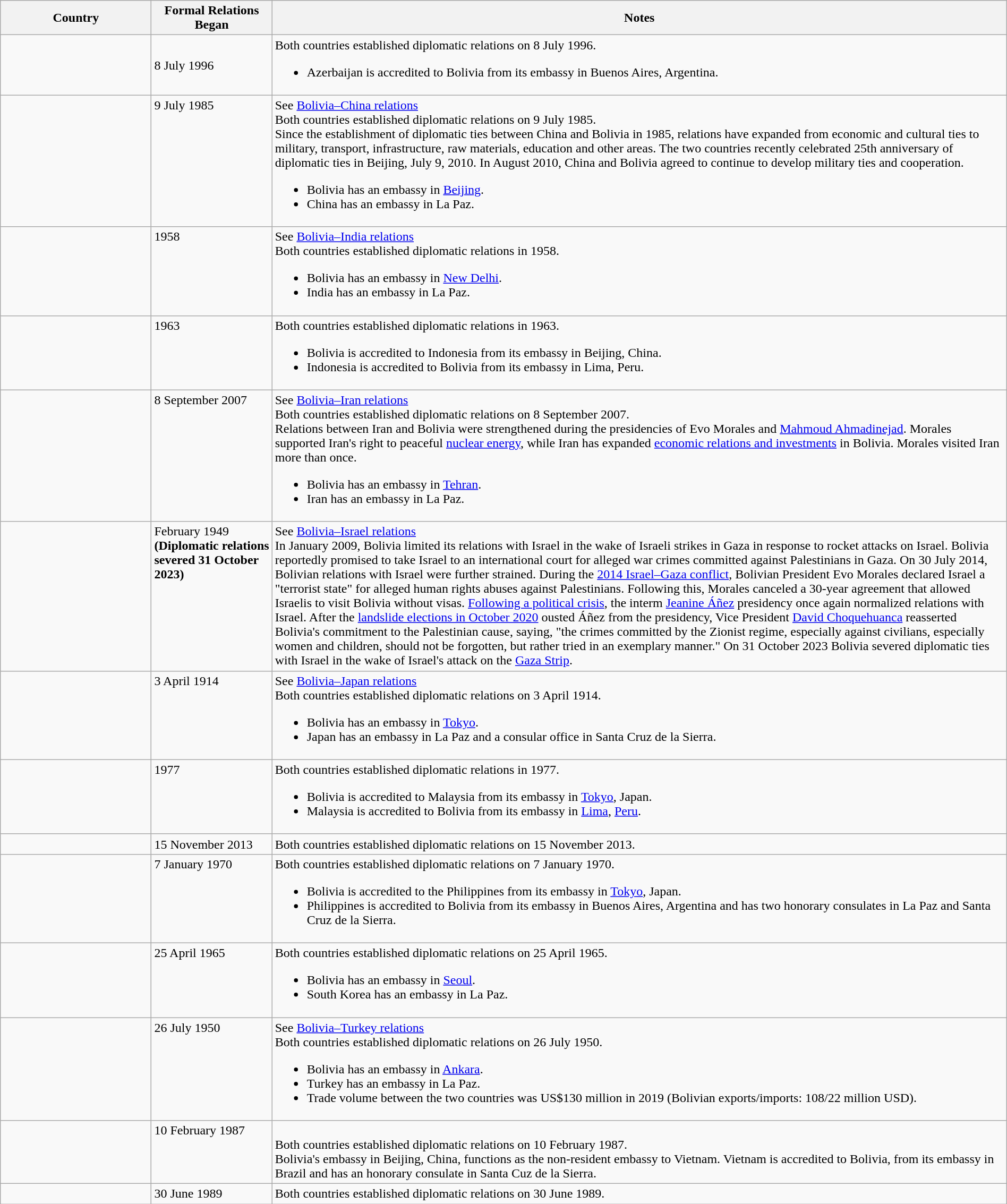<table class="wikitable sortable" style="width:100%; margin:auto;">
<tr>
<th style="width:15%;">Country</th>
<th style="width:12%;">Formal Relations Began</th>
<th>Notes</th>
</tr>
<tr>
<td></td>
<td>8 July 1996</td>
<td>Both countries established diplomatic relations on 8 July 1996.<br><ul><li>Azerbaijan is accredited to Bolivia from its embassy in Buenos Aires, Argentina.</li></ul></td>
</tr>
<tr valign="top">
<td></td>
<td>9 July 1985</td>
<td>See <a href='#'>Bolivia–China relations</a><br>Both countries established diplomatic relations on 9 July 1985.<br>Since the establishment of diplomatic ties between China and Bolivia in 1985, relations have expanded from economic and cultural ties to military, transport, infrastructure, raw materials, education and other areas.
The two countries recently celebrated 25th anniversary of diplomatic ties in Beijing, July 9, 2010.
In August 2010, China and Bolivia agreed to continue to develop military ties and cooperation.<ul><li>Bolivia has an embassy in <a href='#'>Beijing</a>.</li><li>China has an embassy in La Paz.</li></ul></td>
</tr>
<tr valign="top">
<td></td>
<td>1958</td>
<td>See <a href='#'>Bolivia–India relations</a><br>Both countries established diplomatic relations in 1958.<ul><li>Bolivia has an embassy in <a href='#'>New Delhi</a>.</li><li>India has an embassy in La Paz.</li></ul></td>
</tr>
<tr valign="top">
<td></td>
<td>1963</td>
<td>Both countries established diplomatic relations in 1963.<br><ul><li>Bolivia is accredited to Indonesia from its embassy in Beijing, China.</li><li>Indonesia is accredited to Bolivia from its embassy in Lima, Peru.</li></ul></td>
</tr>
<tr valign="top">
<td></td>
<td>8 September 2007</td>
<td>See <a href='#'>Bolivia–Iran relations</a><br>Both countries established diplomatic relations on 8 September 2007.<br>Relations between Iran and Bolivia were strengthened during the presidencies of Evo Morales and <a href='#'>Mahmoud Ahmadinejad</a>. Morales supported Iran's right to peaceful <a href='#'>nuclear energy</a>, while Iran has expanded <a href='#'>economic relations and investments</a> in Bolivia. Morales visited Iran more than once.<ul><li>Bolivia has an embassy in <a href='#'>Tehran</a>.</li><li>Iran has an embassy in La Paz.</li></ul></td>
</tr>
<tr valign="top">
<td></td>
<td>February 1949<br><strong>(Diplomatic relations severed 31 October 2023)</strong></td>
<td>See <a href='#'>Bolivia–Israel relations</a><br>In January 2009, Bolivia limited its relations with Israel in the wake of Israeli strikes in Gaza in response to rocket attacks on Israel. Bolivia reportedly promised to take Israel to an international court for alleged war crimes committed against Palestinians in Gaza. On 30 July 2014, Bolivian relations with Israel were further strained. During the <a href='#'>2014 Israel–Gaza conflict</a>, Bolivian President Evo Morales declared Israel a "terrorist state" for alleged human rights abuses against Palestinians. Following this, Morales canceled a 30-year agreement that allowed Israelis to visit Bolivia without visas. <a href='#'>Following a political crisis</a>, the interm <a href='#'>Jeanine Áñez</a> presidency once again normalized relations with Israel. After the <a href='#'>landslide elections in October 2020</a> ousted Áñez from the presidency, Vice President <a href='#'>David Choquehuanca</a> reasserted Bolivia's commitment to the Palestinian cause, saying, "the crimes committed by the Zionist regime, especially against civilians, especially women and children, should not be forgotten, but rather tried in an exemplary manner." On 31 October 2023 Bolivia severed diplomatic ties with Israel in the wake of Israel's attack on the <a href='#'>Gaza Strip</a>.</td>
</tr>
<tr valign="top">
<td></td>
<td>3 April 1914</td>
<td>See <a href='#'>Bolivia–Japan relations</a><br>Both countries established diplomatic relations on 3 April 1914.<ul><li>Bolivia has an embassy in <a href='#'>Tokyo</a>.</li><li>Japan has an embassy in La Paz and a consular office in Santa Cruz de la Sierra.</li></ul></td>
</tr>
<tr valign="top">
<td></td>
<td>1977</td>
<td>Both countries established diplomatic relations in 1977.<br><ul><li>Bolivia is accredited to Malaysia from its embassy in <a href='#'>Tokyo</a>, Japan.</li><li>Malaysia is accredited to Bolivia from its embassy in <a href='#'>Lima</a>, <a href='#'>Peru</a>.</li></ul></td>
</tr>
<tr>
<td></td>
<td>15 November 2013</td>
<td>Both countries established diplomatic relations on 15 November 2013.</td>
</tr>
<tr valign="top">
<td></td>
<td>7 January 1970</td>
<td>Both countries established diplomatic relations on 7 January 1970.<br><ul><li>Bolivia is accredited to the Philippines from its embassy in <a href='#'>Tokyo</a>, Japan.</li><li>Philippines is accredited to Bolivia from its embassy in Buenos Aires, Argentina and has two honorary consulates in La Paz and Santa Cruz de la Sierra.</li></ul></td>
</tr>
<tr valign="top">
<td></td>
<td>25 April 1965</td>
<td>Both countries established diplomatic relations on 25 April 1965.<br><ul><li>Bolivia has an embassy in <a href='#'>Seoul</a>.</li><li>South Korea has an embassy in La Paz.</li></ul></td>
</tr>
<tr valign="top">
<td></td>
<td>26 July 1950</td>
<td>See <a href='#'>Bolivia–Turkey relations</a><br>Both countries established diplomatic relations on 26 July 1950.<ul><li>Bolivia has an embassy in <a href='#'>Ankara</a>.</li><li>Turkey has an embassy in La Paz.</li><li>Trade volume between the two countries was US$130 million in 2019 (Bolivian exports/imports: 108/22 million USD).</li></ul></td>
</tr>
<tr valign="top">
<td></td>
<td>10 February 1987</td>
<td><br>Both countries established diplomatic relations on 10 February 1987.<br>Bolivia's embassy in Beijing, China, functions as the non-resident embassy to Vietnam.
Vietnam is accredited to Bolivia, from its embassy in Brazil and has an honorary consulate in Santa Cuz de la Sierra.</td>
</tr>
<tr>
<td></td>
<td>30 June 1989</td>
<td>Both countries established diplomatic relations on 30 June 1989.</td>
</tr>
</table>
